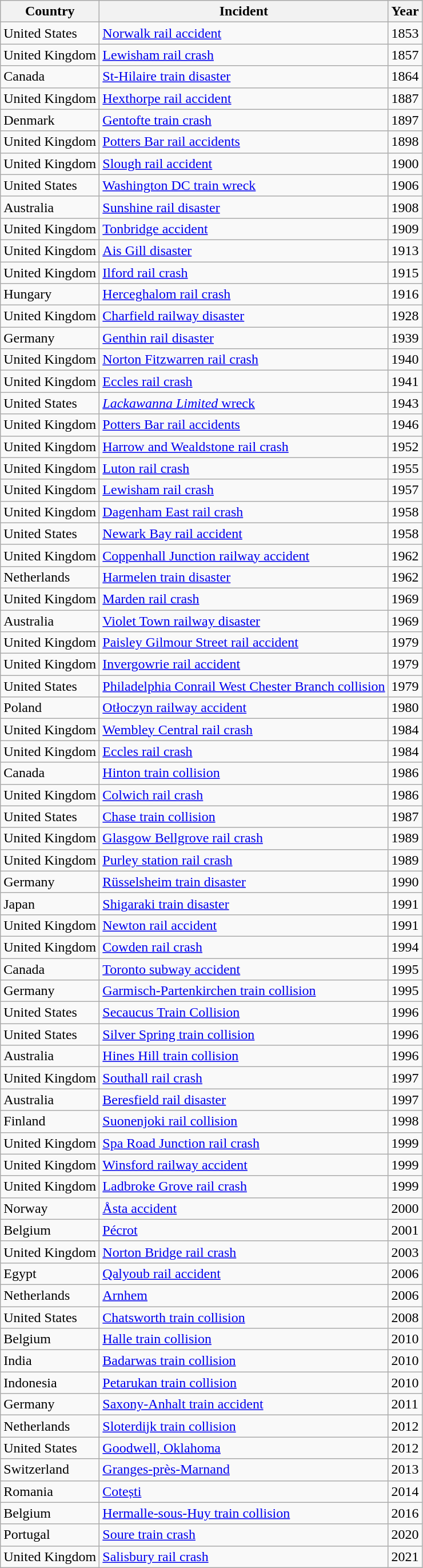<table class="wikitable sortable">
<tr>
<th>Country</th>
<th>Incident</th>
<th>Year</th>
</tr>
<tr>
<td>United States</td>
<td><a href='#'>Norwalk rail accident</a></td>
<td>1853</td>
</tr>
<tr>
<td>United Kingdom</td>
<td><a href='#'>Lewisham rail crash</a></td>
<td>1857</td>
</tr>
<tr>
<td>Canada</td>
<td><a href='#'>St-Hilaire train disaster</a></td>
<td>1864</td>
</tr>
<tr>
<td>United Kingdom</td>
<td><a href='#'>Hexthorpe rail accident</a></td>
<td>1887</td>
</tr>
<tr>
<td>Denmark</td>
<td><a href='#'>Gentofte train crash</a></td>
<td>1897</td>
</tr>
<tr>
<td>United Kingdom</td>
<td><a href='#'>Potters Bar rail accidents</a></td>
<td>1898</td>
</tr>
<tr>
<td>United Kingdom</td>
<td><a href='#'>Slough rail accident</a></td>
<td>1900</td>
</tr>
<tr>
<td>United States</td>
<td><a href='#'>Washington DC train wreck</a></td>
<td>1906</td>
</tr>
<tr>
<td>Australia</td>
<td><a href='#'>Sunshine rail disaster</a></td>
<td>1908</td>
</tr>
<tr>
<td>United Kingdom</td>
<td><a href='#'>Tonbridge accident</a></td>
<td>1909</td>
</tr>
<tr>
<td>United Kingdom</td>
<td><a href='#'>Ais Gill disaster</a></td>
<td>1913</td>
</tr>
<tr>
<td>United Kingdom</td>
<td><a href='#'>Ilford rail crash</a></td>
<td>1915</td>
</tr>
<tr>
<td>Hungary</td>
<td><a href='#'>Herceghalom rail crash</a></td>
<td>1916</td>
</tr>
<tr>
<td>United Kingdom</td>
<td><a href='#'>Charfield railway disaster</a></td>
<td>1928</td>
</tr>
<tr>
<td>Germany</td>
<td><a href='#'>Genthin rail disaster</a></td>
<td>1939</td>
</tr>
<tr>
<td>United Kingdom</td>
<td><a href='#'>Norton Fitzwarren rail crash</a></td>
<td>1940</td>
</tr>
<tr>
<td>United Kingdom</td>
<td><a href='#'>Eccles rail crash</a></td>
<td>1941</td>
</tr>
<tr>
<td>United States</td>
<td><a href='#'><em>Lackawanna Limited</em> wreck</a></td>
<td>1943</td>
</tr>
<tr>
<td>United Kingdom</td>
<td><a href='#'>Potters Bar rail accidents</a></td>
<td>1946</td>
</tr>
<tr>
<td>United Kingdom</td>
<td><a href='#'>Harrow and Wealdstone rail crash</a></td>
<td>1952</td>
</tr>
<tr>
<td>United Kingdom</td>
<td><a href='#'>Luton rail crash</a></td>
<td>1955</td>
</tr>
<tr>
<td>United Kingdom</td>
<td><a href='#'>Lewisham rail crash</a></td>
<td>1957</td>
</tr>
<tr>
<td>United Kingdom</td>
<td><a href='#'>Dagenham East rail crash</a></td>
<td>1958</td>
</tr>
<tr>
<td>United States</td>
<td><a href='#'>Newark Bay rail accident</a></td>
<td>1958</td>
</tr>
<tr>
<td>United Kingdom</td>
<td><a href='#'>Coppenhall Junction railway accident</a></td>
<td>1962</td>
</tr>
<tr>
<td>Netherlands</td>
<td><a href='#'>Harmelen train disaster</a></td>
<td>1962</td>
</tr>
<tr>
<td>United Kingdom</td>
<td><a href='#'>Marden rail crash</a></td>
<td>1969</td>
</tr>
<tr>
<td>Australia</td>
<td><a href='#'>Violet Town railway disaster</a></td>
<td>1969</td>
</tr>
<tr>
<td>United Kingdom</td>
<td><a href='#'>Paisley Gilmour Street rail accident</a></td>
<td>1979</td>
</tr>
<tr>
<td>United Kingdom</td>
<td><a href='#'>Invergowrie rail accident</a></td>
<td>1979</td>
</tr>
<tr>
<td>United States</td>
<td><a href='#'>Philadelphia Conrail West Chester Branch collision</a></td>
<td>1979</td>
</tr>
<tr>
<td>Poland</td>
<td><a href='#'>Otłoczyn railway accident</a></td>
<td>1980</td>
</tr>
<tr>
<td>United Kingdom</td>
<td><a href='#'>Wembley Central rail crash</a></td>
<td>1984</td>
</tr>
<tr>
<td>United Kingdom</td>
<td><a href='#'>Eccles rail crash</a></td>
<td>1984</td>
</tr>
<tr>
<td>Canada</td>
<td><a href='#'>Hinton train collision</a></td>
<td>1986</td>
</tr>
<tr>
<td>United Kingdom</td>
<td><a href='#'>Colwich rail crash</a></td>
<td>1986</td>
</tr>
<tr>
<td>United States</td>
<td><a href='#'>Chase train collision</a></td>
<td>1987</td>
</tr>
<tr>
<td>United Kingdom</td>
<td><a href='#'>Glasgow Bellgrove rail crash</a></td>
<td>1989</td>
</tr>
<tr>
<td>United Kingdom</td>
<td><a href='#'>Purley station rail crash</a></td>
<td>1989</td>
</tr>
<tr>
<td>Germany</td>
<td><a href='#'>Rüsselsheim train disaster</a></td>
<td>1990</td>
</tr>
<tr>
<td>Japan</td>
<td><a href='#'>Shigaraki train disaster</a></td>
<td>1991</td>
</tr>
<tr>
<td>United Kingdom</td>
<td><a href='#'>Newton rail accident</a></td>
<td>1991</td>
</tr>
<tr>
<td>United Kingdom</td>
<td><a href='#'>Cowden rail crash</a></td>
<td>1994</td>
</tr>
<tr>
<td>Canada</td>
<td><a href='#'>Toronto subway accident</a></td>
<td>1995</td>
</tr>
<tr>
<td>Germany</td>
<td><a href='#'>Garmisch-Partenkirchen train collision</a></td>
<td>1995</td>
</tr>
<tr>
<td>United States</td>
<td><a href='#'>Secaucus Train Collision</a></td>
<td>1996</td>
</tr>
<tr>
<td>United States</td>
<td><a href='#'>Silver Spring train collision</a></td>
<td>1996</td>
</tr>
<tr>
<td>Australia</td>
<td><a href='#'>Hines Hill train collision</a></td>
<td>1996</td>
</tr>
<tr>
<td>United Kingdom</td>
<td><a href='#'>Southall rail crash</a></td>
<td>1997</td>
</tr>
<tr>
<td>Australia</td>
<td><a href='#'>Beresfield rail disaster</a></td>
<td>1997</td>
</tr>
<tr>
<td>Finland</td>
<td><a href='#'>Suonenjoki rail collision</a></td>
<td>1998</td>
</tr>
<tr>
<td>United Kingdom</td>
<td><a href='#'>Spa Road Junction rail crash</a></td>
<td>1999</td>
</tr>
<tr>
<td>United Kingdom</td>
<td><a href='#'>Winsford railway accident</a></td>
<td>1999</td>
</tr>
<tr>
<td>United Kingdom</td>
<td><a href='#'>Ladbroke Grove rail crash</a></td>
<td>1999</td>
</tr>
<tr>
<td>Norway</td>
<td><a href='#'>Åsta accident</a></td>
<td>2000</td>
</tr>
<tr>
<td>Belgium</td>
<td><a href='#'>Pécrot</a></td>
<td>2001</td>
</tr>
<tr>
<td>United Kingdom</td>
<td><a href='#'>Norton Bridge rail crash</a></td>
<td>2003</td>
</tr>
<tr>
<td>Egypt</td>
<td><a href='#'>Qalyoub rail accident</a></td>
<td>2006</td>
</tr>
<tr>
<td>Netherlands</td>
<td><a href='#'>Arnhem</a></td>
<td>2006</td>
</tr>
<tr>
<td>United States</td>
<td><a href='#'>Chatsworth train collision</a></td>
<td>2008</td>
</tr>
<tr>
<td>Belgium</td>
<td><a href='#'>Halle train collision</a></td>
<td>2010</td>
</tr>
<tr>
<td>India</td>
<td><a href='#'>Badarwas train collision</a></td>
<td>2010</td>
</tr>
<tr>
<td>Indonesia</td>
<td><a href='#'>Petarukan train collision</a></td>
<td>2010</td>
</tr>
<tr>
<td>Germany</td>
<td><a href='#'>Saxony-Anhalt train accident</a></td>
<td>2011</td>
</tr>
<tr>
<td>Netherlands</td>
<td><a href='#'>Sloterdijk train collision</a></td>
<td>2012</td>
</tr>
<tr>
<td>United States</td>
<td><a href='#'>Goodwell, Oklahoma</a></td>
<td>2012</td>
</tr>
<tr>
<td>Switzerland</td>
<td><a href='#'>Granges-près-Marnand</a></td>
<td>2013</td>
</tr>
<tr>
<td>Romania</td>
<td><a href='#'>Cotești</a></td>
<td>2014</td>
</tr>
<tr>
<td>Belgium</td>
<td><a href='#'>Hermalle-sous-Huy train collision</a></td>
<td>2016</td>
</tr>
<tr>
<td>Portugal</td>
<td><a href='#'>Soure train crash</a></td>
<td>2020</td>
</tr>
<tr>
<td>United Kingdom</td>
<td><a href='#'>Salisbury rail crash</a></td>
<td>2021</td>
</tr>
</table>
